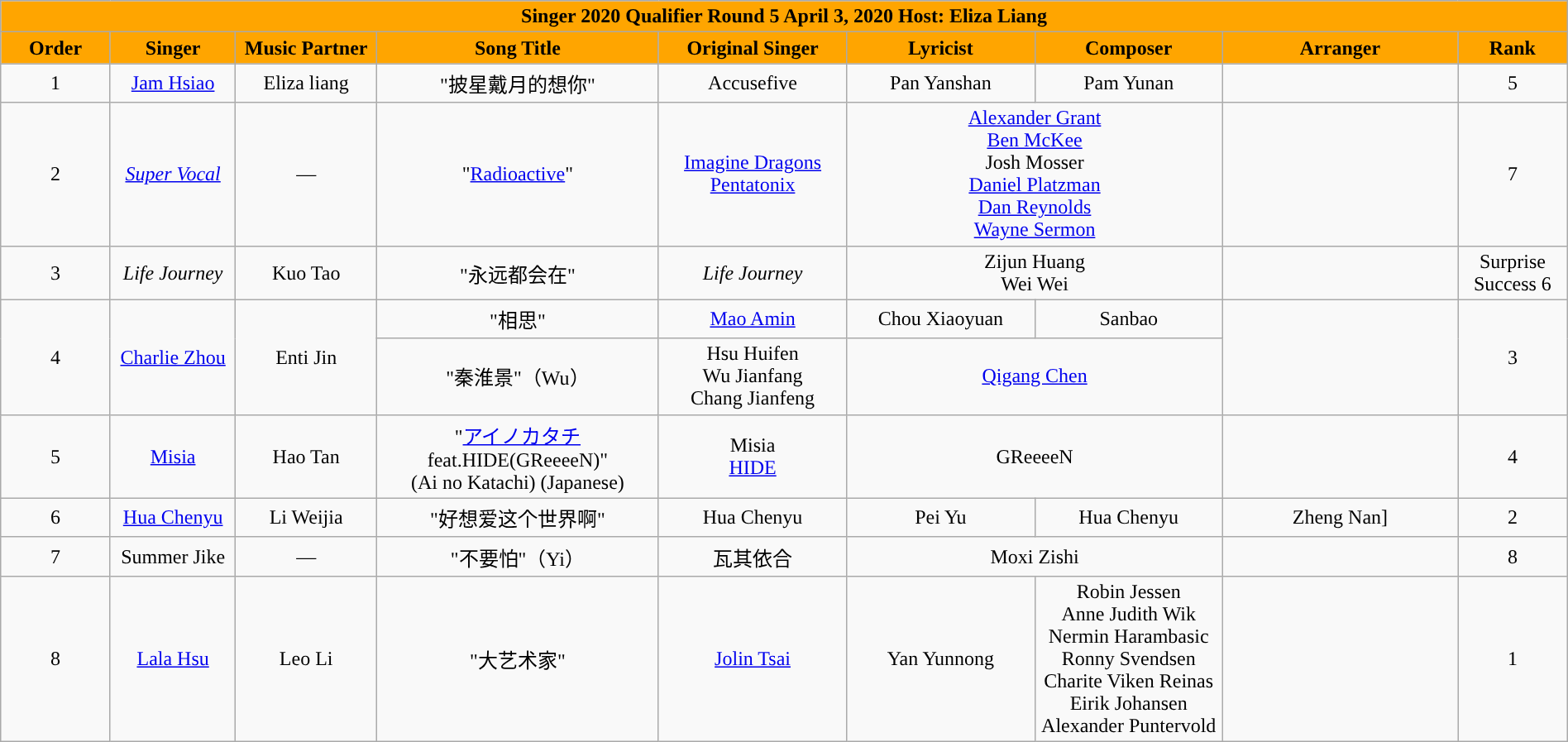<table class="wikitable sortable mw-collapsible" width="100%" style="text-align:center">
<tr align=center style="background:orange">
<td colspan="9"><div><strong>Singer 2020 Qualifier Round 5 April 3, 2020 Host: Eliza Liang</strong></div></td>
</tr>
<tr style="background:orange">
<td style="width:7%"><strong>Order</strong></td>
<td style="width:8%"><strong>Singer</strong></td>
<td style="width:9%"><strong>Music Partner</strong></td>
<td style="width:18%"><strong>Song Title</strong></td>
<td style="width:12%"><strong>Original Singer</strong></td>
<td style="width:12% "><strong>Lyricist</strong></td>
<td style="width:12%"><strong>Composer</strong></td>
<td style="width:15%"><strong>Arranger</strong></td>
<td style="width:7%"><strong>Rank</strong></td>
</tr>
<tr>
<td>1</td>
<td><a href='#'>Jam Hsiao</a></td>
<td>Eliza liang</td>
<td>"披星戴月的想你"</td>
<td>Accusefive</td>
<td>Pan Yanshan</td>
<td>Pam Yunan</td>
<td></td>
<td>5</td>
</tr>
<tr>
<td>2</td>
<td><em><a href='#'>Super Vocal</a></em></td>
<td>—</td>
<td>"<a href='#'>Radioactive</a>"</td>
<td><a href='#'>Imagine Dragons</a><br><a href='#'>Pentatonix</a><br></td>
<td colspan=2><a href='#'>Alexander Grant</a><br><a href='#'>Ben McKee</a><br>Josh Mosser<br><a href='#'>Daniel Platzman</a><br><a href='#'>Dan Reynolds</a><br><a href='#'>Wayne Sermon</a></td>
<td></td>
<td>7</td>
</tr>
<tr>
<td>3</td>
<td><em>Life Journey</em></td>
<td>Kuo Tao</td>
<td>"永远都会在"</td>
<td><em>Life Journey</em></td>
<td colspan=2>Zijun Huang<br>Wei Wei</td>
<td></td>
<td>Surprise Success 6</td>
</tr>
<tr>
<td rowspan=2>4</td>
<td rowspan=2><a href='#'>Charlie Zhou</a></td>
<td rowspan=2>Enti Jin</td>
<td>"相思"</td>
<td><a href='#'>Mao Amin</a></td>
<td>Chou Xiaoyuan</td>
<td>Sanbao</td>
<td rowspan=2></td>
<td rowspan=2>3</td>
</tr>
<tr>
<td>"秦淮景"（Wu）</td>
<td>Hsu Huifen<br>Wu Jianfang<br>Chang Jianfeng</td>
<td colspan=2><a href='#'>Qigang Chen</a></td>
</tr>
<tr>
<td>5</td>
<td><a href='#'>Misia</a></td>
<td>Hao Tan</td>
<td>"<a href='#'>アイノカタチ</a> feat.HIDE(GReeeeN)"<br>(Ai no Katachi) (Japanese)</td>
<td>Misia<br><a href='#'>HIDE</a></td>
<td colspan=2>GReeeeN</td>
<td></td>
<td>4</td>
</tr>
<tr>
<td>6</td>
<td><a href='#'>Hua Chenyu</a></td>
<td>Li Weijia</td>
<td>"好想爱这个世界啊"</td>
<td>Hua Chenyu</td>
<td>Pei Yu</td>
<td>Hua Chenyu</td>
<td>Zheng Nan]</td>
<td>2</td>
</tr>
<tr>
<td>7</td>
<td>Summer Jike</td>
<td>—</td>
<td>"不要怕"（Yi）</td>
<td>瓦其依合</td>
<td colspan=2>Moxi Zishi</td>
<td></td>
<td>8</td>
</tr>
<tr>
<td>8</td>
<td><a href='#'>Lala Hsu</a></td>
<td>Leo Li</td>
<td>"大艺术家"</td>
<td><a href='#'>Jolin Tsai</a></td>
<td>Yan Yunnong</td>
<td>Robin Jessen<br>Anne Judith Wik<br>Nermin Harambasic<br>Ronny Svendsen<br>Charite Viken Reinas<br>Eirik Johansen<br>Alexander Puntervold</td>
<td></td>
<td>1</td>
</tr>
</table>
